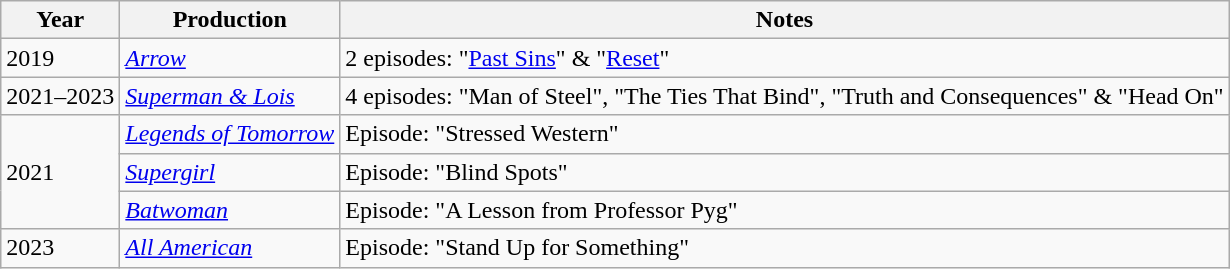<table class="wikitable">
<tr>
<th>Year</th>
<th>Production</th>
<th>Notes</th>
</tr>
<tr>
<td>2019</td>
<td><em><a href='#'>Arrow</a></em></td>
<td>2 episodes: "<a href='#'>Past Sins</a>" & "<a href='#'>Reset</a>"</td>
</tr>
<tr>
<td>2021–2023</td>
<td><em><a href='#'>Superman & Lois</a></em></td>
<td>4 episodes: "Man of Steel", "The Ties That Bind", "Truth and Consequences" & "Head On"</td>
</tr>
<tr>
<td rowspan=3>2021</td>
<td><em><a href='#'>Legends of Tomorrow</a></em></td>
<td>Episode: "Stressed Western"</td>
</tr>
<tr>
<td><em><a href='#'>Supergirl</a></em></td>
<td>Episode: "Blind Spots"</td>
</tr>
<tr>
<td><em><a href='#'>Batwoman</a></em></td>
<td>Episode: "A Lesson from Professor Pyg"</td>
</tr>
<tr>
<td>2023</td>
<td><em><a href='#'>All American</a></em></td>
<td>Episode: "Stand Up for Something"</td>
</tr>
</table>
